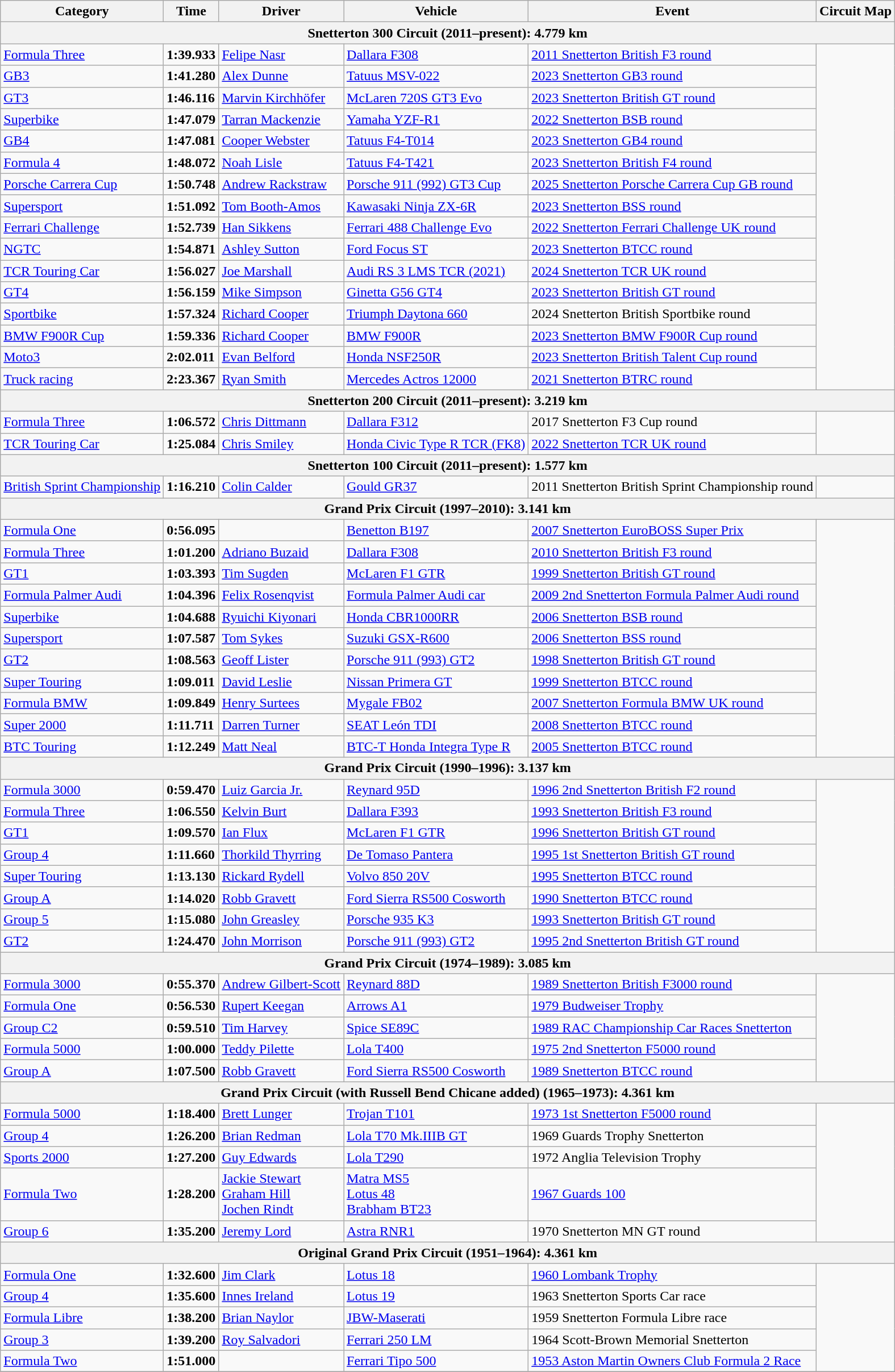<table class="wikitable">
<tr>
<th>Category</th>
<th>Time</th>
<th>Driver</th>
<th>Vehicle</th>
<th>Event</th>
<th>Circuit Map</th>
</tr>
<tr>
<th colspan=6>Snetterton 300 Circuit (2011–present): 4.779 km</th>
</tr>
<tr>
<td><a href='#'>Formula Three</a></td>
<td><strong>1:39.933</strong></td>
<td><a href='#'>Felipe Nasr</a></td>
<td><a href='#'>Dallara F308</a></td>
<td><a href='#'>2011 Snetterton British F3 round</a></td>
<td rowspan=16></td>
</tr>
<tr>
<td><a href='#'>GB3</a></td>
<td><strong>1:41.280</strong></td>
<td><a href='#'>Alex Dunne</a></td>
<td><a href='#'>Tatuus MSV-022</a></td>
<td><a href='#'>2023 Snetterton GB3 round</a></td>
</tr>
<tr>
<td><a href='#'>GT3</a></td>
<td><strong>1:46.116</strong></td>
<td><a href='#'>Marvin Kirchhöfer</a></td>
<td><a href='#'>McLaren 720S GT3 Evo</a></td>
<td><a href='#'>2023 Snetterton British GT round</a></td>
</tr>
<tr>
<td><a href='#'>Superbike</a></td>
<td><strong>1:47.079</strong></td>
<td><a href='#'>Tarran Mackenzie</a></td>
<td><a href='#'>Yamaha YZF-R1</a></td>
<td><a href='#'>2022 Snetterton BSB round</a></td>
</tr>
<tr>
<td><a href='#'>GB4</a></td>
<td><strong>1:47.081</strong></td>
<td><a href='#'>Cooper Webster</a></td>
<td><a href='#'>Tatuus F4-T014</a></td>
<td><a href='#'>2023 Snetterton GB4 round</a></td>
</tr>
<tr>
<td><a href='#'>Formula 4</a></td>
<td><strong>1:48.072</strong></td>
<td><a href='#'>Noah Lisle</a></td>
<td><a href='#'>Tatuus F4-T421</a></td>
<td><a href='#'>2023 Snetterton British F4 round</a></td>
</tr>
<tr>
<td><a href='#'>Porsche Carrera Cup</a></td>
<td><strong>1:50.748</strong></td>
<td><a href='#'>Andrew Rackstraw</a></td>
<td><a href='#'>Porsche 911 (992) GT3 Cup</a></td>
<td><a href='#'>2025 Snetterton Porsche Carrera Cup GB round</a></td>
</tr>
<tr>
<td><a href='#'>Supersport</a></td>
<td><strong>1:51.092</strong></td>
<td><a href='#'>Tom Booth-Amos</a></td>
<td><a href='#'>Kawasaki Ninja ZX-6R</a></td>
<td><a href='#'>2023 Snetterton BSS round</a></td>
</tr>
<tr>
<td><a href='#'>Ferrari Challenge</a></td>
<td><strong>1:52.739</strong></td>
<td><a href='#'>Han Sikkens</a></td>
<td><a href='#'>Ferrari 488 Challenge Evo</a></td>
<td><a href='#'>2022 Snetterton Ferrari Challenge UK round</a></td>
</tr>
<tr>
<td><a href='#'>NGTC</a></td>
<td><strong>1:54.871</strong></td>
<td><a href='#'>Ashley Sutton</a></td>
<td><a href='#'>Ford Focus ST</a></td>
<td><a href='#'>2023 Snetterton BTCC round</a></td>
</tr>
<tr>
<td><a href='#'>TCR Touring Car</a></td>
<td><strong>1:56.027</strong></td>
<td><a href='#'>Joe Marshall</a></td>
<td><a href='#'>Audi RS 3 LMS TCR (2021)</a></td>
<td><a href='#'>2024 Snetterton TCR UK round</a></td>
</tr>
<tr>
<td><a href='#'>GT4</a></td>
<td><strong>1:56.159</strong></td>
<td><a href='#'>Mike Simpson</a></td>
<td><a href='#'>Ginetta G56 GT4</a></td>
<td><a href='#'>2023 Snetterton British GT round</a></td>
</tr>
<tr>
<td><a href='#'>Sportbike</a></td>
<td><strong>1:57.324</strong></td>
<td><a href='#'>Richard Cooper</a></td>
<td><a href='#'>Triumph Daytona 660</a></td>
<td>2024 Snetterton British Sportbike round</td>
</tr>
<tr>
<td><a href='#'>BMW F900R Cup</a></td>
<td><strong>1:59.336</strong></td>
<td><a href='#'>Richard Cooper</a></td>
<td><a href='#'>BMW F900R</a></td>
<td><a href='#'>2023 Snetterton BMW F900R Cup round</a></td>
</tr>
<tr>
<td><a href='#'>Moto3</a></td>
<td><strong>2:02.011</strong></td>
<td><a href='#'>Evan Belford </a></td>
<td><a href='#'>Honda NSF250R</a></td>
<td><a href='#'>2023 Snetterton British Talent Cup round</a></td>
</tr>
<tr>
<td><a href='#'>Truck racing</a></td>
<td><strong>2:23.367</strong></td>
<td><a href='#'>Ryan Smith</a></td>
<td><a href='#'>Mercedes Actros 12000</a></td>
<td><a href='#'>2021 Snetterton BTRC round</a></td>
</tr>
<tr>
<th colspan=6>Snetterton 200 Circuit (2011–present): 3.219 km</th>
</tr>
<tr>
<td><a href='#'>Formula Three</a></td>
<td><strong>1:06.572</strong></td>
<td><a href='#'>Chris Dittmann</a></td>
<td><a href='#'>Dallara F312</a></td>
<td>2017 Snetterton F3 Cup round</td>
<td rowspan=2></td>
</tr>
<tr>
<td><a href='#'>TCR Touring Car</a></td>
<td><strong>1:25.084</strong></td>
<td><a href='#'>Chris Smiley</a></td>
<td><a href='#'>Honda Civic Type R TCR (FK8)</a></td>
<td><a href='#'>2022 Snetterton TCR UK round</a></td>
</tr>
<tr>
<th colspan=6>Snetterton 100 Circuit (2011–present): 1.577 km</th>
</tr>
<tr>
<td><a href='#'>British Sprint Championship</a></td>
<td><strong>1:16.210</strong></td>
<td><a href='#'>Colin Calder</a></td>
<td><a href='#'>Gould GR37</a></td>
<td>2011 Snetterton British Sprint Championship round</td>
<td rowspan=1></td>
</tr>
<tr>
<th colspan=6>Grand Prix Circuit (1997–2010): 3.141 km</th>
</tr>
<tr>
<td><a href='#'>Formula One</a></td>
<td><strong>0:56.095</strong></td>
<td></td>
<td><a href='#'>Benetton B197</a></td>
<td><a href='#'>2007 Snetterton EuroBOSS Super Prix</a></td>
<td rowspan=11></td>
</tr>
<tr>
<td><a href='#'>Formula Three</a></td>
<td><strong>1:01.200</strong></td>
<td><a href='#'>Adriano Buzaid</a></td>
<td><a href='#'>Dallara F308</a></td>
<td><a href='#'>2010 Snetterton British F3 round</a></td>
</tr>
<tr>
<td><a href='#'>GT1</a></td>
<td><strong>1:03.393</strong></td>
<td><a href='#'>Tim Sugden</a></td>
<td><a href='#'>McLaren F1 GTR</a></td>
<td><a href='#'>1999 Snetterton British GT round</a></td>
</tr>
<tr>
<td><a href='#'>Formula Palmer Audi</a></td>
<td><strong>1:04.396</strong></td>
<td><a href='#'>Felix Rosenqvist</a></td>
<td><a href='#'>Formula Palmer Audi car</a></td>
<td><a href='#'>2009 2nd Snetterton Formula Palmer Audi round</a></td>
</tr>
<tr>
<td><a href='#'>Superbike</a></td>
<td><strong>1:04.688</strong></td>
<td><a href='#'>Ryuichi Kiyonari</a></td>
<td><a href='#'>Honda CBR1000RR</a></td>
<td><a href='#'>2006 Snetterton BSB round</a></td>
</tr>
<tr>
<td><a href='#'>Supersport</a></td>
<td><strong>1:07.587</strong></td>
<td><a href='#'>Tom Sykes</a></td>
<td><a href='#'>Suzuki GSX-R600</a></td>
<td><a href='#'>2006 Snetterton BSS round</a></td>
</tr>
<tr>
<td><a href='#'>GT2</a></td>
<td><strong>1:08.563</strong></td>
<td><a href='#'>Geoff Lister</a></td>
<td><a href='#'>Porsche 911 (993) GT2</a></td>
<td><a href='#'>1998 Snetterton British GT round</a></td>
</tr>
<tr>
<td><a href='#'>Super Touring</a></td>
<td><strong>1:09.011</strong></td>
<td><a href='#'>David Leslie</a></td>
<td><a href='#'>Nissan Primera GT</a></td>
<td><a href='#'>1999 Snetterton BTCC round</a></td>
</tr>
<tr>
<td><a href='#'>Formula BMW</a></td>
<td><strong>1:09.849</strong></td>
<td><a href='#'>Henry Surtees</a></td>
<td><a href='#'>Mygale FB02</a></td>
<td><a href='#'>2007 Snetterton Formula BMW UK round</a></td>
</tr>
<tr>
<td><a href='#'>Super 2000</a></td>
<td><strong>1:11.711</strong></td>
<td><a href='#'>Darren Turner</a></td>
<td><a href='#'>SEAT León TDI</a></td>
<td><a href='#'>2008 Snetterton BTCC round</a></td>
</tr>
<tr>
<td><a href='#'>BTC Touring</a></td>
<td><strong>1:12.249</strong></td>
<td><a href='#'>Matt Neal</a></td>
<td><a href='#'>BTC-T Honda Integra Type R</a></td>
<td><a href='#'>2005 Snetterton BTCC round</a></td>
</tr>
<tr>
<th colspan=6>Grand Prix Circuit (1990–1996): 3.137 km</th>
</tr>
<tr>
<td><a href='#'>Formula 3000</a></td>
<td><strong>0:59.470</strong></td>
<td><a href='#'>Luiz Garcia Jr.</a></td>
<td><a href='#'>Reynard 95D</a></td>
<td><a href='#'>1996 2nd Snetterton British F2 round</a></td>
<td rowspan=8></td>
</tr>
<tr>
<td><a href='#'>Formula Three</a></td>
<td><strong>1:06.550</strong></td>
<td><a href='#'>Kelvin Burt</a></td>
<td><a href='#'>Dallara F393</a></td>
<td><a href='#'>1993 Snetterton British F3 round</a></td>
</tr>
<tr>
<td><a href='#'>GT1</a></td>
<td><strong>1:09.570</strong></td>
<td><a href='#'>Ian Flux</a></td>
<td><a href='#'>McLaren F1 GTR</a></td>
<td><a href='#'>1996 Snetterton British GT round</a></td>
</tr>
<tr>
<td><a href='#'>Group 4</a></td>
<td><strong>1:11.660</strong></td>
<td><a href='#'>Thorkild Thyrring</a></td>
<td><a href='#'>De Tomaso Pantera</a></td>
<td><a href='#'>1995 1st Snetterton British GT round</a></td>
</tr>
<tr>
<td><a href='#'>Super Touring</a></td>
<td><strong>1:13.130</strong></td>
<td><a href='#'>Rickard Rydell</a></td>
<td><a href='#'>Volvo 850 20V</a></td>
<td><a href='#'>1995 Snetterton BTCC round</a></td>
</tr>
<tr>
<td><a href='#'>Group A</a></td>
<td><strong>1:14.020</strong></td>
<td><a href='#'>Robb Gravett</a></td>
<td><a href='#'>Ford Sierra RS500 Cosworth</a></td>
<td><a href='#'>1990 Snetterton BTCC round</a></td>
</tr>
<tr>
<td><a href='#'>Group 5</a></td>
<td><strong>1:15.080</strong></td>
<td><a href='#'>John Greasley</a></td>
<td><a href='#'>Porsche 935 K3</a></td>
<td><a href='#'>1993 Snetterton British GT round</a></td>
</tr>
<tr>
<td><a href='#'>GT2</a></td>
<td><strong>1:24.470</strong></td>
<td><a href='#'>John Morrison</a></td>
<td><a href='#'>Porsche 911 (993) GT2</a></td>
<td><a href='#'>1995 2nd Snetterton British GT round</a></td>
</tr>
<tr>
<th colspan=6>Grand Prix Circuit (1974–1989): 3.085 km</th>
</tr>
<tr>
<td><a href='#'>Formula 3000</a></td>
<td><strong>0:55.370</strong></td>
<td><a href='#'>Andrew Gilbert-Scott</a></td>
<td><a href='#'>Reynard 88D</a></td>
<td><a href='#'>1989 Snetterton British F3000 round</a></td>
<td rowspan=5></td>
</tr>
<tr>
<td><a href='#'>Formula One</a></td>
<td><strong>0:56.530</strong></td>
<td><a href='#'>Rupert Keegan</a></td>
<td><a href='#'>Arrows A1</a></td>
<td><a href='#'>1979 Budweiser Trophy</a></td>
</tr>
<tr>
<td><a href='#'>Group C2</a></td>
<td><strong>0:59.510</strong></td>
<td><a href='#'>Tim Harvey</a></td>
<td><a href='#'>Spice SE89C</a></td>
<td><a href='#'>1989 RAC Championship Car Races Snetterton</a></td>
</tr>
<tr>
<td><a href='#'>Formula 5000</a></td>
<td><strong>1:00.000</strong></td>
<td><a href='#'>Teddy Pilette</a></td>
<td><a href='#'>Lola T400</a></td>
<td><a href='#'>1975 2nd Snetterton F5000 round</a></td>
</tr>
<tr>
<td><a href='#'>Group A</a></td>
<td><strong>1:07.500</strong></td>
<td><a href='#'>Robb Gravett</a></td>
<td><a href='#'>Ford Sierra RS500 Cosworth</a></td>
<td><a href='#'>1989 Snetterton BTCC round</a></td>
</tr>
<tr>
<th colspan=6>Grand Prix Circuit (with Russell Bend Chicane added) (1965–1973): 4.361 km</th>
</tr>
<tr>
<td><a href='#'>Formula 5000</a></td>
<td><strong>1:18.400</strong></td>
<td><a href='#'>Brett Lunger</a></td>
<td><a href='#'>Trojan T101</a></td>
<td><a href='#'>1973 1st Snetterton F5000 round</a></td>
<td rowspan=5></td>
</tr>
<tr>
<td><a href='#'>Group 4</a></td>
<td><strong>1:26.200</strong></td>
<td><a href='#'>Brian Redman</a></td>
<td><a href='#'>Lola T70 Mk.IIIB GT</a></td>
<td>1969 Guards Trophy Snetterton</td>
</tr>
<tr>
<td><a href='#'>Sports 2000</a></td>
<td><strong>1:27.200</strong></td>
<td><a href='#'>Guy Edwards</a></td>
<td><a href='#'>Lola T290</a></td>
<td>1972 Anglia Television Trophy</td>
</tr>
<tr>
<td><a href='#'>Formula Two</a></td>
<td><strong>1:28.200</strong></td>
<td><a href='#'>Jackie Stewart</a><br><a href='#'>Graham Hill</a><br><a href='#'>Jochen Rindt</a></td>
<td><a href='#'>Matra MS5</a><br><a href='#'>Lotus 48</a><br><a href='#'>Brabham BT23</a></td>
<td><a href='#'>1967 Guards 100</a></td>
</tr>
<tr>
<td><a href='#'>Group 6</a></td>
<td><strong>1:35.200</strong></td>
<td><a href='#'>Jeremy Lord</a></td>
<td><a href='#'>Astra RNR1</a></td>
<td>1970 Snetterton MN GT round</td>
</tr>
<tr>
<th colspan=6>Original Grand Prix Circuit (1951–1964): 4.361 km</th>
</tr>
<tr>
<td><a href='#'>Formula One</a></td>
<td><strong>1:32.600</strong></td>
<td><a href='#'>Jim Clark</a></td>
<td><a href='#'>Lotus 18</a></td>
<td><a href='#'>1960 Lombank Trophy</a></td>
<td rowspan=5></td>
</tr>
<tr>
<td><a href='#'>Group 4</a></td>
<td><strong>1:35.600</strong></td>
<td><a href='#'>Innes Ireland</a></td>
<td><a href='#'>Lotus 19</a></td>
<td>1963 Snetterton Sports Car race</td>
</tr>
<tr>
<td><a href='#'>Formula Libre</a></td>
<td><strong>1:38.200</strong></td>
<td><a href='#'>Brian Naylor</a></td>
<td><a href='#'>JBW-Maserati</a></td>
<td>1959 Snetterton Formula Libre race</td>
</tr>
<tr>
<td><a href='#'>Group 3</a></td>
<td><strong>1:39.200</strong></td>
<td><a href='#'>Roy Salvadori</a></td>
<td><a href='#'>Ferrari 250 LM</a></td>
<td>1964 Scott-Brown Memorial Snetterton</td>
</tr>
<tr>
<td><a href='#'>Formula Two</a></td>
<td><strong>1:51.000</strong></td>
<td></td>
<td><a href='#'>Ferrari Tipo 500</a></td>
<td><a href='#'>1953 Aston Martin Owners Club Formula 2 Race</a></td>
</tr>
<tr>
</tr>
</table>
